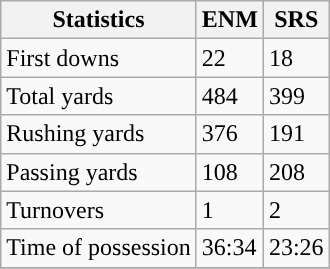<table class="wikitable" style="float: left;">
<tr>
<th>Statistics</th>
<th>ENM</th>
<th>SRS</th>
</tr>
<tr>
<td>First downs</td>
<td>22</td>
<td>18</td>
</tr>
<tr>
<td>Total yards</td>
<td>484</td>
<td>399</td>
</tr>
<tr>
<td>Rushing yards</td>
<td>376</td>
<td>191</td>
</tr>
<tr>
<td>Passing yards</td>
<td>108</td>
<td>208</td>
</tr>
<tr>
<td>Turnovers</td>
<td>1</td>
<td>2</td>
</tr>
<tr>
<td>Time of possession</td>
<td>36:34</td>
<td>23:26</td>
</tr>
<tr>
</tr>
</table>
